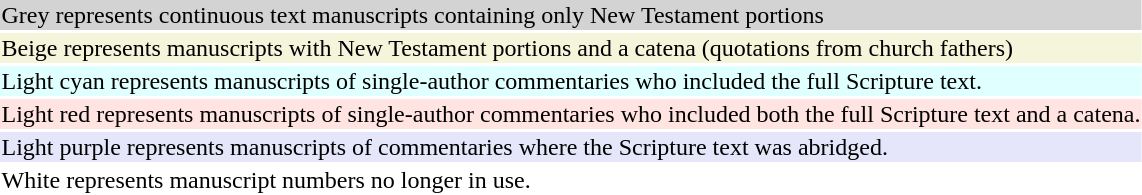<table style="background:transparent">
<tr>
<td bgcolor="lightgrey">Grey represents continuous text manuscripts containing only New Testament portions</td>
</tr>
<tr>
<td bgcolor="beige">Beige represents manuscripts with New Testament portions and a catena (quotations from church fathers)</td>
</tr>
<tr>
<td bgcolor="LightCyan">Light cyan represents manuscripts of single-author commentaries who included the full Scripture text.</td>
</tr>
<tr>
<td bgcolor="MistyRose">Light red represents manuscripts of single-author commentaries who included both the full Scripture text and a catena.</td>
</tr>
<tr>
<td bgcolor="Lavender">Light purple represents manuscripts of commentaries where the Scripture text was abridged.</td>
</tr>
<tr>
<td bgcolor="white">White represents manuscript numbers no longer in use.</td>
</tr>
</table>
